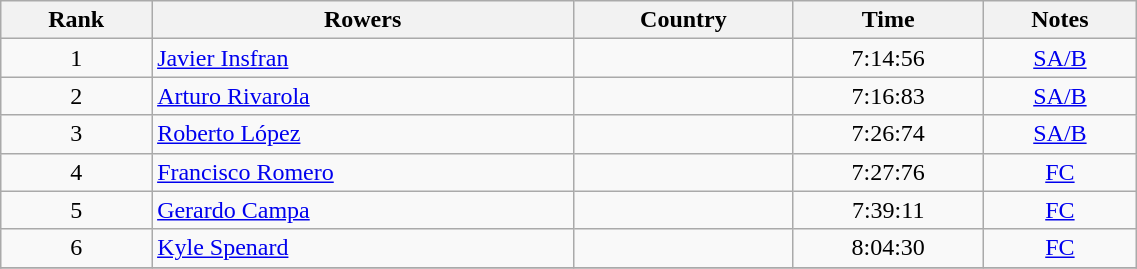<table class="wikitable" width=60% style="text-align:center">
<tr>
<th>Rank</th>
<th>Rowers</th>
<th>Country</th>
<th>Time</th>
<th>Notes</th>
</tr>
<tr>
<td>1</td>
<td align=left><a href='#'>Javier Insfran</a></td>
<td align=left></td>
<td>7:14:56</td>
<td><a href='#'>SA/B</a></td>
</tr>
<tr>
<td>2</td>
<td align=left><a href='#'>Arturo Rivarola</a></td>
<td align=left></td>
<td>7:16:83</td>
<td><a href='#'>SA/B</a></td>
</tr>
<tr>
<td>3</td>
<td align=left><a href='#'>Roberto López</a></td>
<td align=left></td>
<td>7:26:74</td>
<td><a href='#'>SA/B</a></td>
</tr>
<tr>
<td>4</td>
<td align=left><a href='#'>Francisco Romero</a></td>
<td align=left></td>
<td>7:27:76</td>
<td><a href='#'>FC</a></td>
</tr>
<tr>
<td>5</td>
<td align=left><a href='#'>Gerardo Campa</a></td>
<td align=left></td>
<td>7:39:11</td>
<td><a href='#'>FC</a></td>
</tr>
<tr>
<td>6</td>
<td align=left><a href='#'>Kyle Spenard</a></td>
<td align=left></td>
<td>8:04:30</td>
<td><a href='#'>FC</a></td>
</tr>
<tr>
</tr>
</table>
